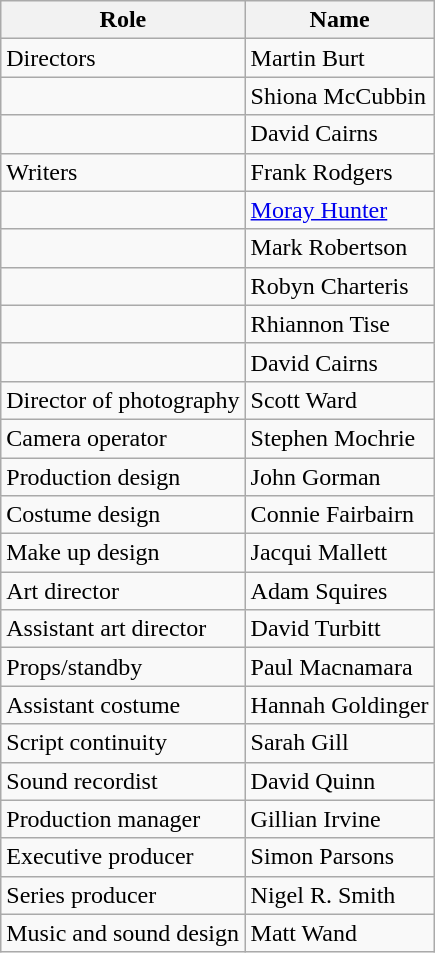<table class="wikitable">
<tr ">
<th>Role</th>
<th>Name</th>
</tr>
<tr>
<td>Directors</td>
<td>Martin Burt</td>
</tr>
<tr>
<td></td>
<td>Shiona McCubbin</td>
</tr>
<tr>
<td></td>
<td>David Cairns</td>
</tr>
<tr>
<td>Writers</td>
<td>Frank Rodgers</td>
</tr>
<tr>
<td></td>
<td><a href='#'>Moray Hunter</a></td>
</tr>
<tr>
<td></td>
<td>Mark Robertson</td>
</tr>
<tr>
<td></td>
<td>Robyn Charteris</td>
</tr>
<tr>
<td></td>
<td>Rhiannon Tise</td>
</tr>
<tr>
<td></td>
<td>David Cairns</td>
</tr>
<tr>
<td>Director of photography</td>
<td>Scott Ward</td>
</tr>
<tr>
<td>Camera operator</td>
<td>Stephen Mochrie</td>
</tr>
<tr>
<td>Production design</td>
<td>John Gorman</td>
</tr>
<tr>
<td>Costume design</td>
<td>Connie Fairbairn</td>
</tr>
<tr>
<td>Make up design</td>
<td>Jacqui Mallett</td>
</tr>
<tr>
<td>Art director</td>
<td>Adam Squires</td>
</tr>
<tr>
<td>Assistant art director</td>
<td>David Turbitt</td>
</tr>
<tr>
<td>Props/standby</td>
<td>Paul Macnamara</td>
</tr>
<tr>
<td>Assistant costume</td>
<td>Hannah Goldinger</td>
</tr>
<tr>
<td>Script continuity</td>
<td>Sarah Gill</td>
</tr>
<tr>
<td>Sound recordist</td>
<td>David Quinn</td>
</tr>
<tr>
<td>Production manager</td>
<td>Gillian Irvine</td>
</tr>
<tr>
<td>Executive producer</td>
<td>Simon Parsons</td>
</tr>
<tr>
<td>Series producer</td>
<td>Nigel R. Smith</td>
</tr>
<tr>
<td>Music and sound design</td>
<td>Matt Wand</td>
</tr>
</table>
